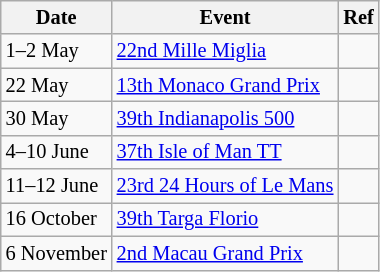<table class="wikitable" style="font-size: 85%">
<tr>
<th>Date</th>
<th>Event</th>
<th>Ref</th>
</tr>
<tr>
<td>1–2 May</td>
<td><a href='#'>22nd Mille Miglia</a></td>
<td></td>
</tr>
<tr>
<td>22 May</td>
<td><a href='#'>13th Monaco Grand Prix</a></td>
<td></td>
</tr>
<tr>
<td>30 May</td>
<td><a href='#'>39th Indianapolis 500</a></td>
<td></td>
</tr>
<tr>
<td>4–10 June</td>
<td><a href='#'>37th Isle of Man TT</a></td>
<td></td>
</tr>
<tr>
<td>11–12 June</td>
<td><a href='#'>23rd 24 Hours of Le Mans</a></td>
<td></td>
</tr>
<tr>
<td>16 October</td>
<td><a href='#'>39th Targa Florio</a></td>
<td></td>
</tr>
<tr>
<td>6 November</td>
<td><a href='#'>2nd Macau Grand Prix</a></td>
<td></td>
</tr>
</table>
